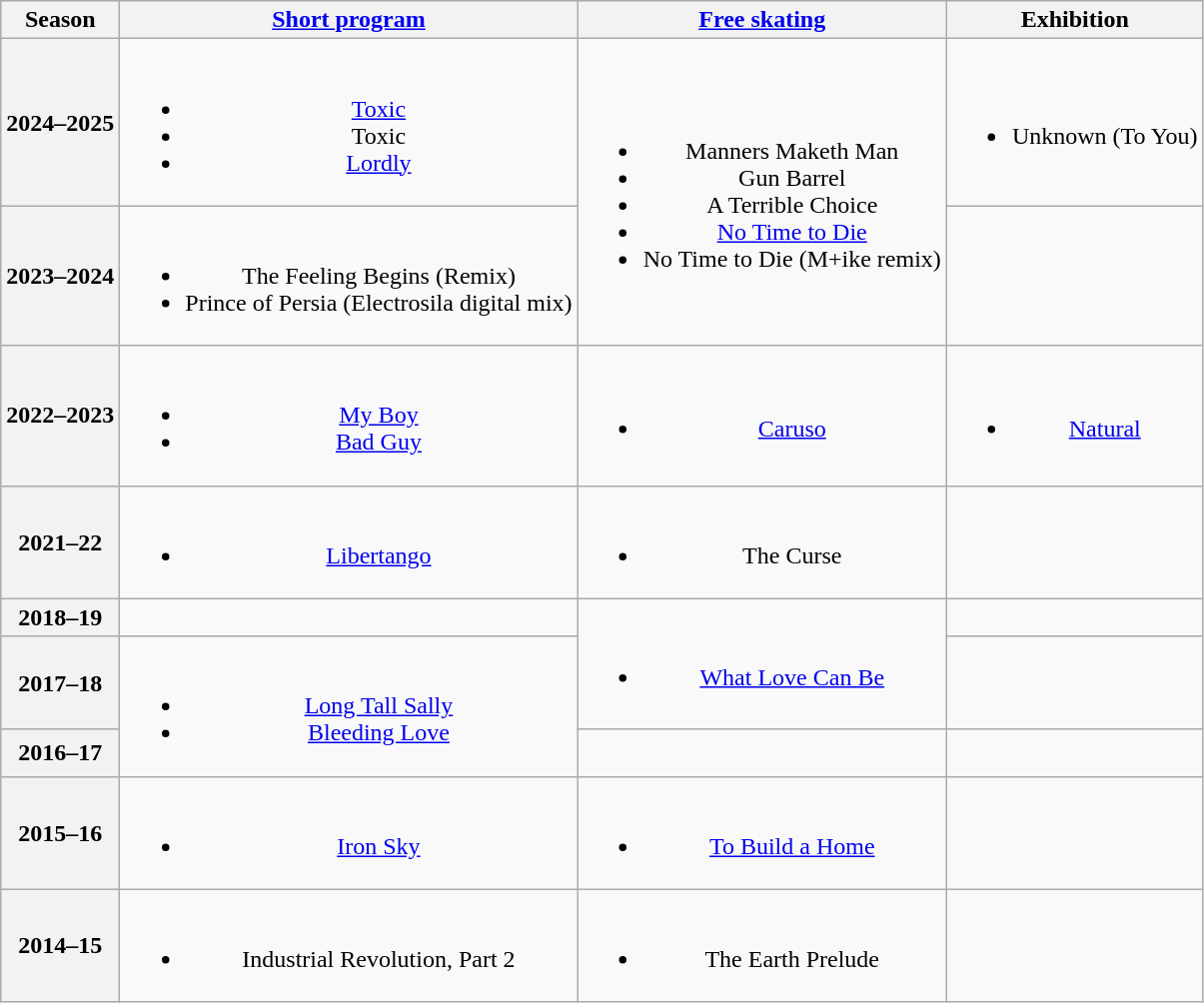<table class="wikitable" style="text-align:center">
<tr>
<th>Season</th>
<th><a href='#'>Short program</a></th>
<th><a href='#'>Free skating</a></th>
<th>Exhibition</th>
</tr>
<tr>
<th>2024–2025<br></th>
<td><br><ul><li><a href='#'>Toxic</a> <br> </li><li>Toxic <br> </li><li><a href='#'>Lordly</a><br></li></ul></td>
<td rowspan=2><br><ul><li>Manners Maketh Man <br> </li><li>Gun Barrel <br> </li><li>A Terrible Choice <br> </li><li><a href='#'>No Time to Die</a> <br> </li><li>No Time to Die (M+ike remix) <br> </li></ul></td>
<td><br><ul><li>Unknown (To You) <br> </li></ul></td>
</tr>
<tr>
<th>2023–2024<br></th>
<td><br><ul><li>The Feeling Begins (Remix) <br> </li><li>Prince of Persia (Electrosila digital mix) <br></li></ul></td>
<td></td>
</tr>
<tr>
<th>2022–2023<br></th>
<td><br><ul><li><a href='#'>My Boy</a></li><li><a href='#'>Bad Guy</a><br></li></ul></td>
<td><br><ul><li><a href='#'>Caruso</a> <br></li></ul></td>
<td><br><ul><li><a href='#'>Natural</a><br></li></ul></td>
</tr>
<tr>
<th>2021–22<br></th>
<td><br><ul><li><a href='#'>Libertango</a><br></li></ul></td>
<td><br><ul><li>The Curse<br></li></ul></td>
<td></td>
</tr>
<tr>
<th>2018–19<br></th>
<td></td>
<td rowspan=2><br><ul><li><a href='#'>What Love Can Be</a> <br></li></ul></td>
<td></td>
</tr>
<tr>
<th>2017–18<br></th>
<td rowspan=2><br><ul><li><a href='#'>Long Tall Sally</a> <br></li><li><a href='#'>Bleeding Love</a> <br></li></ul></td>
<td></td>
</tr>
<tr>
<th>2016–17<br></th>
<td></td>
<td></td>
</tr>
<tr>
<th>2015–16<br></th>
<td><br><ul><li><a href='#'>Iron Sky</a> <br></li></ul></td>
<td><br><ul><li><a href='#'>To Build a Home</a> <br></li></ul></td>
<td></td>
</tr>
<tr>
<th>2014–15<br></th>
<td><br><ul><li>Industrial Revolution, Part 2 <br></li></ul></td>
<td><br><ul><li>The Earth Prelude <br></li></ul></td>
<td></td>
</tr>
</table>
